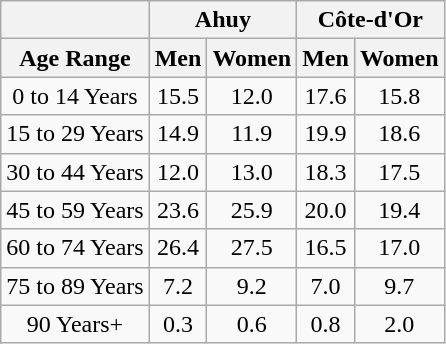<table class="wikitable" style="text-align:center;">
<tr>
<th></th>
<th colspan=2>Ahuy</th>
<th colspan=2>Côte-d'Or</th>
</tr>
<tr>
<th>Age Range</th>
<th>Men</th>
<th>Women</th>
<th>Men</th>
<th>Women</th>
</tr>
<tr>
<td>0 to 14 Years</td>
<td>15.5</td>
<td>12.0</td>
<td>17.6</td>
<td>15.8</td>
</tr>
<tr>
<td>15 to 29 Years</td>
<td>14.9</td>
<td>11.9</td>
<td>19.9</td>
<td>18.6</td>
</tr>
<tr>
<td>30 to 44 Years</td>
<td>12.0</td>
<td>13.0</td>
<td>18.3</td>
<td>17.5</td>
</tr>
<tr>
<td>45 to 59 Years</td>
<td>23.6</td>
<td>25.9</td>
<td>20.0</td>
<td>19.4</td>
</tr>
<tr>
<td>60 to 74 Years</td>
<td>26.4</td>
<td>27.5</td>
<td>16.5</td>
<td>17.0</td>
</tr>
<tr>
<td>75 to 89 Years</td>
<td>7.2</td>
<td>9.2</td>
<td>7.0</td>
<td>9.7</td>
</tr>
<tr>
<td>90 Years+</td>
<td>0.3</td>
<td>0.6</td>
<td>0.8</td>
<td>2.0</td>
</tr>
</table>
